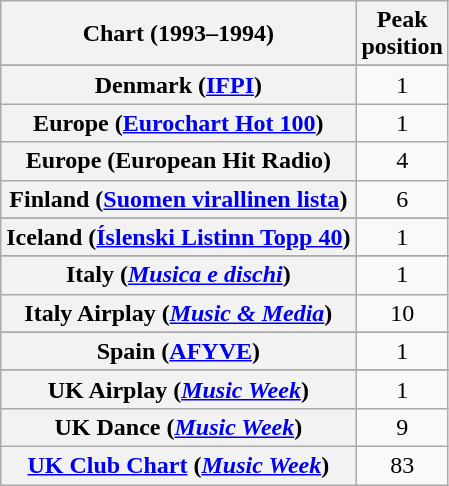<table class="wikitable sortable plainrowheaders">
<tr>
<th>Chart (1993–1994)</th>
<th>Peak<br>position</th>
</tr>
<tr>
</tr>
<tr>
</tr>
<tr>
<th scope="row">Denmark (<a href='#'>IFPI</a>)</th>
<td align="center">1</td>
</tr>
<tr>
<th scope="row">Europe (<a href='#'>Eurochart Hot 100</a>)</th>
<td align="center">1</td>
</tr>
<tr>
<th scope="row">Europe (European Hit Radio)</th>
<td align="center">4</td>
</tr>
<tr>
<th scope="row">Finland (<a href='#'>Suomen virallinen lista</a>)</th>
<td align="center">6</td>
</tr>
<tr>
</tr>
<tr>
</tr>
<tr>
<th scope="row">Iceland (<a href='#'>Íslenski Listinn Topp 40</a>)</th>
<td align="center">1</td>
</tr>
<tr>
</tr>
<tr>
<th scope="row">Italy (<em><a href='#'>Musica e dischi</a></em>)</th>
<td align="center">1</td>
</tr>
<tr>
<th scope="row">Italy Airplay (<em><a href='#'>Music & Media</a></em>)</th>
<td align="center">10</td>
</tr>
<tr>
</tr>
<tr>
</tr>
<tr>
</tr>
<tr>
<th scope="row">Spain (<a href='#'>AFYVE</a>)</th>
<td align="center">1</td>
</tr>
<tr>
</tr>
<tr>
</tr>
<tr>
</tr>
<tr>
<th scope="row">UK Airplay (<em><a href='#'>Music Week</a></em>)</th>
<td align="center">1</td>
</tr>
<tr>
<th scope="row">UK Dance (<em><a href='#'>Music Week</a></em>)</th>
<td align="center">9</td>
</tr>
<tr>
<th scope="row"><a href='#'>UK Club Chart</a> (<em><a href='#'>Music Week</a></em>)</th>
<td align="center">83</td>
</tr>
</table>
